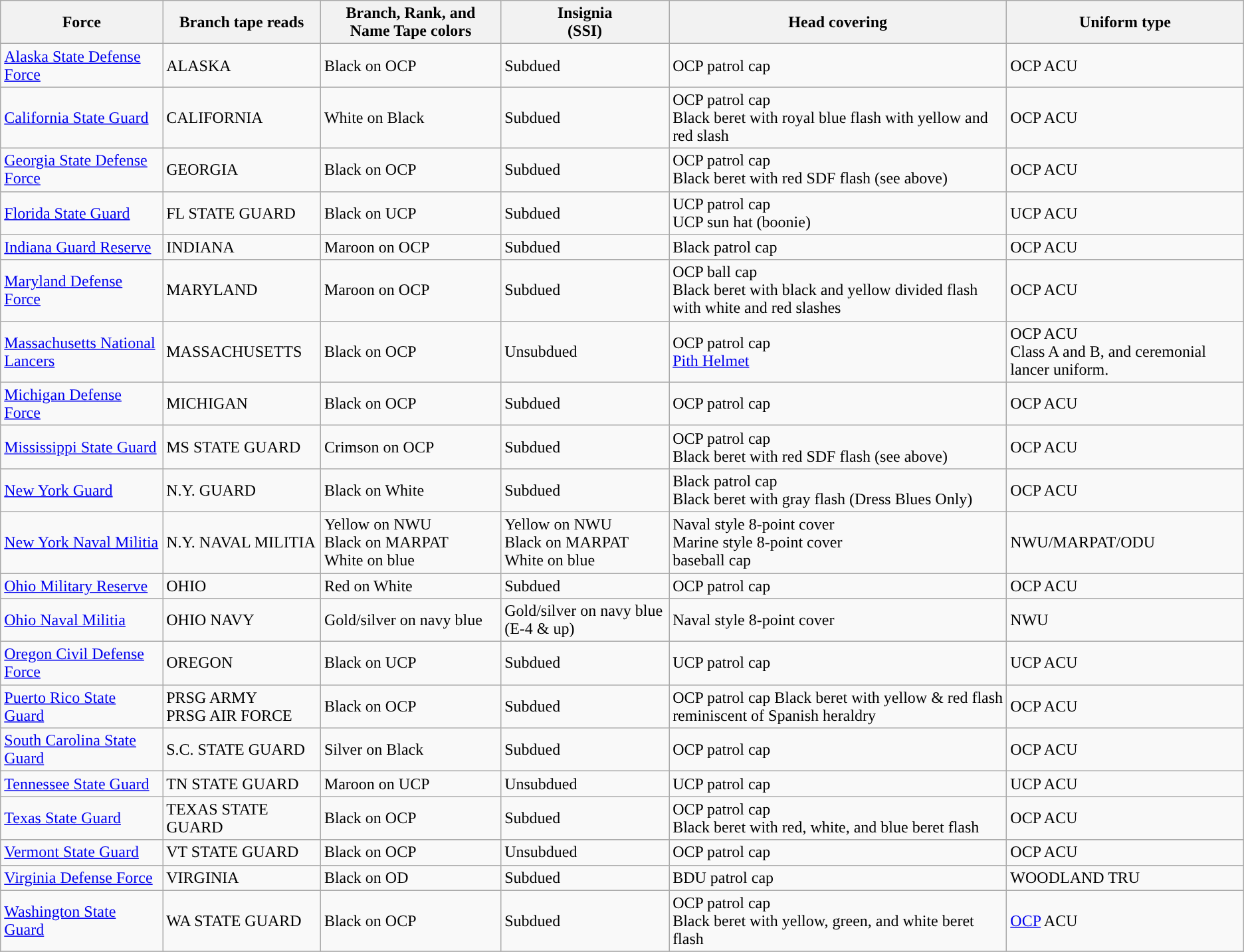<table class="wikitable">
<tr>
<th>Force</th>
<th>Branch tape reads</th>
<th>Branch, Rank, and Name Tape colors</th>
<th>Insignia<br>(SSI)</th>
<th>Head covering</th>
<th>Uniform type</th>
</tr>
<tr>
<td><a href='#'>Alaska State Defense Force</a></td>
<td>ALASKA</td>
<td>Black on OCP</td>
<td>Subdued</td>
<td>OCP patrol cap</td>
<td>OCP ACU</td>
</tr>
<tr>
<td><a href='#'>California State Guard</a></td>
<td>CALIFORNIA</td>
<td>White on Black<br></td>
<td>Subdued</td>
<td> OCP patrol cap<br>Black beret with royal blue flash with yellow and red slash</td>
<td>OCP ACU<br></td>
</tr>
<tr>
<td><a href='#'>Georgia State Defense Force</a></td>
<td>GEORGIA</td>
<td>Black on OCP</td>
<td>Subdued</td>
<td>OCP patrol cap <br>Black beret with red SDF flash (see above)</td>
<td>OCP ACU</td>
</tr>
<tr>
<td><a href='#'>Florida State Guard</a></td>
<td>FL STATE GUARD</td>
<td>Black on UCP</td>
<td>Subdued</td>
<td>UCP patrol cap<br>UCP sun hat (boonie)</td>
<td>UCP ACU</td>
</tr>
<tr>
<td><a href='#'>Indiana Guard Reserve</a></td>
<td>INDIANA</td>
<td>Maroon on OCP</td>
<td>Subdued</td>
<td>Black patrol cap</td>
<td>OCP ACU</td>
</tr>
<tr>
<td><a href='#'>Maryland Defense Force</a></td>
<td>MARYLAND</td>
<td>Maroon on OCP</td>
<td>Subdued</td>
<td> OCP ball cap<br>Black beret with black and yellow divided flash with white and red slashes</td>
<td>OCP ACU</td>
</tr>
<tr>
<td><a href='#'>Massachusetts National Lancers</a></td>
<td>MASSACHUSETTS</td>
<td>Black on OCP</td>
<td>Unsubdued</td>
<td>OCP patrol cap<br><a href='#'>Pith Helmet</a></td>
<td>OCP ACU<br>Class A and B, and ceremonial lancer uniform.</td>
</tr>
<tr>
<td><a href='#'>Michigan Defense Force</a></td>
<td>MICHIGAN</td>
<td>Black on OCP</td>
<td>Subdued</td>
<td>OCP patrol cap</td>
<td>OCP ACU</td>
</tr>
<tr>
<td><a href='#'>Mississippi State Guard</a></td>
<td>MS STATE GUARD</td>
<td>Crimson on OCP</td>
<td>Subdued</td>
<td>OCP patrol cap<br>Black beret with red SDF flash (see above)</td>
<td>OCP ACU</td>
</tr>
<tr>
<td><a href='#'>New York Guard</a></td>
<td>N.Y. GUARD</td>
<td>Black on White</td>
<td>Subdued</td>
<td> Black patrol cap <br>Black beret with gray flash (Dress Blues Only)</td>
<td>OCP ACU</td>
</tr>
<tr>
<td><a href='#'>New York Naval Militia</a></td>
<td>N.Y. NAVAL MILITIA</td>
<td>Yellow on NWU<br>Black on MARPAT<br>White on blue</td>
<td>Yellow on NWU<br>Black on MARPAT<br>White on blue</td>
<td>Naval style 8-point cover<br>Marine style 8-point cover<br>baseball cap</td>
<td>NWU/MARPAT/ODU</td>
</tr>
<tr>
<td><a href='#'>Ohio Military Reserve</a></td>
<td>OHIO</td>
<td>Red on White</td>
<td>Subdued</td>
<td>OCP patrol cap</td>
<td>OCP ACU</td>
</tr>
<tr>
<td><a href='#'>Ohio Naval Militia</a></td>
<td>OHIO NAVY</td>
<td>Gold/silver on navy blue</td>
<td>Gold/silver on navy blue (E-4 & up)</td>
<td>Naval style 8-point cover</td>
<td>NWU</td>
</tr>
<tr>
<td><a href='#'>Oregon Civil Defense Force</a></td>
<td>OREGON</td>
<td>Black on UCP</td>
<td>Subdued</td>
<td>UCP patrol cap</td>
<td>UCP ACU</td>
</tr>
<tr>
<td><a href='#'>Puerto Rico State Guard</a></td>
<td>PRSG ARMY<br>PRSG AIR FORCE</td>
<td>Black on OCP</td>
<td>Subdued</td>
<td>OCP patrol cap Black beret with yellow & red flash reminiscent of Spanish heraldry</td>
<td>OCP ACU</td>
</tr>
<tr>
<td><a href='#'>South Carolina State Guard</a></td>
<td>S.C. STATE GUARD</td>
<td>Silver on Black</td>
<td>Subdued</td>
<td>OCP patrol cap</td>
<td>OCP ACU</td>
</tr>
<tr>
<td><a href='#'>Tennessee State Guard</a></td>
<td>TN STATE GUARD</td>
<td>Maroon on UCP</td>
<td>Unsubdued</td>
<td>UCP patrol cap</td>
<td>UCP ACU</td>
</tr>
<tr>
<td><a href='#'>Texas State Guard</a></td>
<td>TEXAS STATE GUARD</td>
<td>Black on OCP</td>
<td>Subdued</td>
<td> OCP patrol cap<br>Black beret with red, white, and blue beret flash</td>
<td>OCP ACU</td>
</tr>
<tr>
</tr>
<tr>
<td><a href='#'>Vermont State Guard</a></td>
<td>VT STATE GUARD</td>
<td>Black on OCP</td>
<td>Unsubdued</td>
<td>OCP patrol cap</td>
<td>OCP ACU</td>
</tr>
<tr>
<td><a href='#'>Virginia Defense Force</a></td>
<td>VIRGINIA</td>
<td>Black on OD</td>
<td>Subdued</td>
<td>BDU patrol cap</td>
<td>WOODLAND TRU</td>
</tr>
<tr>
<td><a href='#'>Washington State Guard</a></td>
<td>WA STATE GUARD</td>
<td>Black on OCP</td>
<td>Subdued</td>
<td> OCP patrol cap<br>Black beret with yellow, green, and white beret flash</td>
<td><a href='#'>OCP</a> ACU</td>
</tr>
<tr>
</tr>
</table>
